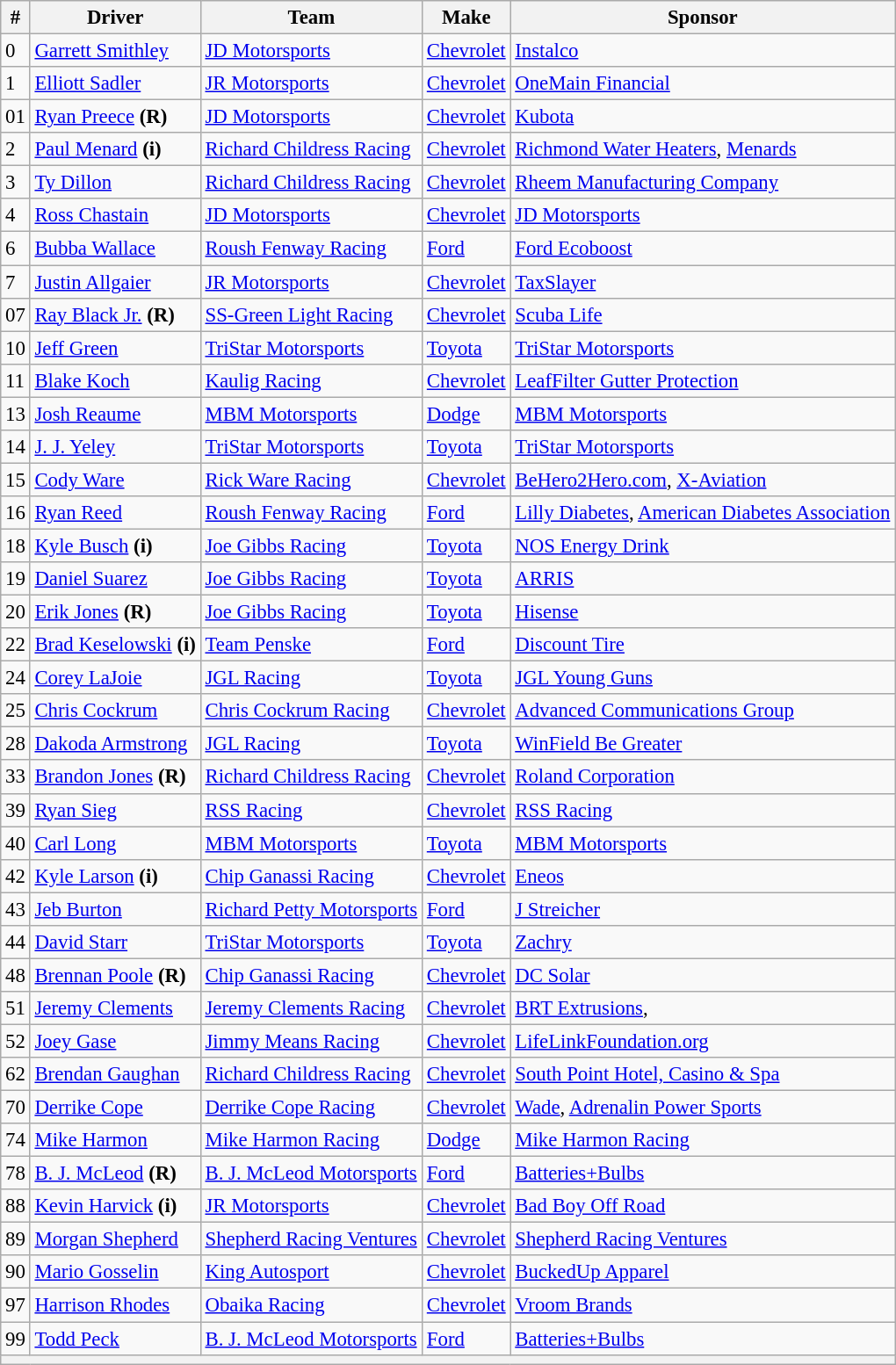<table class="wikitable" style="font-size:95%">
<tr>
<th>#</th>
<th>Driver</th>
<th>Team</th>
<th>Make</th>
<th>Sponsor</th>
</tr>
<tr>
<td>0</td>
<td><a href='#'>Garrett Smithley</a></td>
<td><a href='#'>JD Motorsports</a></td>
<td><a href='#'>Chevrolet</a></td>
<td><a href='#'>Instalco</a></td>
</tr>
<tr>
<td>1</td>
<td><a href='#'>Elliott Sadler</a></td>
<td><a href='#'>JR Motorsports</a></td>
<td><a href='#'>Chevrolet</a></td>
<td><a href='#'>OneMain Financial</a></td>
</tr>
<tr>
<td>01</td>
<td><a href='#'>Ryan Preece</a> <strong>(R)</strong></td>
<td><a href='#'>JD Motorsports</a></td>
<td><a href='#'>Chevrolet</a></td>
<td><a href='#'>Kubota</a></td>
</tr>
<tr>
<td>2</td>
<td><a href='#'>Paul Menard</a> <strong>(i)</strong></td>
<td><a href='#'>Richard Childress Racing</a></td>
<td><a href='#'>Chevrolet</a></td>
<td><a href='#'>Richmond Water Heaters</a>, <a href='#'>Menards</a></td>
</tr>
<tr>
<td>3</td>
<td><a href='#'>Ty Dillon</a></td>
<td><a href='#'>Richard Childress Racing</a></td>
<td><a href='#'>Chevrolet</a></td>
<td><a href='#'>Rheem Manufacturing Company</a></td>
</tr>
<tr>
<td>4</td>
<td><a href='#'>Ross Chastain</a></td>
<td><a href='#'>JD Motorsports</a></td>
<td><a href='#'>Chevrolet</a></td>
<td><a href='#'>JD Motorsports</a></td>
</tr>
<tr>
<td>6</td>
<td><a href='#'>Bubba Wallace</a></td>
<td><a href='#'>Roush Fenway Racing</a></td>
<td><a href='#'>Ford</a></td>
<td><a href='#'>Ford Ecoboost</a></td>
</tr>
<tr>
<td>7</td>
<td><a href='#'>Justin Allgaier</a></td>
<td><a href='#'>JR Motorsports</a></td>
<td><a href='#'>Chevrolet</a></td>
<td><a href='#'>TaxSlayer</a></td>
</tr>
<tr>
<td>07</td>
<td><a href='#'>Ray Black Jr.</a> <strong>(R)</strong></td>
<td><a href='#'>SS-Green Light Racing</a></td>
<td><a href='#'>Chevrolet</a></td>
<td><a href='#'>Scuba Life</a></td>
</tr>
<tr>
<td>10</td>
<td><a href='#'>Jeff Green</a></td>
<td><a href='#'>TriStar Motorsports</a></td>
<td><a href='#'>Toyota</a></td>
<td><a href='#'>TriStar Motorsports</a></td>
</tr>
<tr>
<td>11</td>
<td><a href='#'>Blake Koch</a></td>
<td><a href='#'>Kaulig Racing</a></td>
<td><a href='#'>Chevrolet</a></td>
<td><a href='#'>LeafFilter Gutter Protection</a></td>
</tr>
<tr>
<td>13</td>
<td><a href='#'>Josh Reaume</a></td>
<td><a href='#'>MBM Motorsports</a></td>
<td><a href='#'>Dodge</a></td>
<td><a href='#'>MBM Motorsports</a></td>
</tr>
<tr>
<td>14</td>
<td><a href='#'>J. J. Yeley</a></td>
<td><a href='#'>TriStar Motorsports</a></td>
<td><a href='#'>Toyota</a></td>
<td><a href='#'>TriStar Motorsports</a></td>
</tr>
<tr>
<td>15</td>
<td><a href='#'>Cody Ware</a></td>
<td><a href='#'>Rick Ware Racing</a></td>
<td><a href='#'>Chevrolet</a></td>
<td><a href='#'>BeHero2Hero.com</a>, <a href='#'>X-Aviation</a></td>
</tr>
<tr>
<td>16</td>
<td><a href='#'>Ryan Reed</a></td>
<td><a href='#'>Roush Fenway Racing</a></td>
<td><a href='#'>Ford</a></td>
<td><a href='#'>Lilly Diabetes</a>, <a href='#'>American Diabetes Association</a></td>
</tr>
<tr>
<td>18</td>
<td><a href='#'>Kyle Busch</a> <strong>(i)</strong></td>
<td><a href='#'>Joe Gibbs Racing</a></td>
<td><a href='#'>Toyota</a></td>
<td><a href='#'>NOS Energy Drink</a></td>
</tr>
<tr>
<td>19</td>
<td><a href='#'>Daniel Suarez</a></td>
<td><a href='#'>Joe Gibbs Racing</a></td>
<td><a href='#'>Toyota</a></td>
<td><a href='#'>ARRIS</a></td>
</tr>
<tr>
<td>20</td>
<td><a href='#'>Erik Jones</a> <strong>(R)</strong></td>
<td><a href='#'>Joe Gibbs Racing</a></td>
<td><a href='#'>Toyota</a></td>
<td><a href='#'>Hisense</a></td>
</tr>
<tr>
<td>22</td>
<td><a href='#'>Brad Keselowski</a> <strong>(i)</strong></td>
<td><a href='#'>Team Penske</a></td>
<td><a href='#'>Ford</a></td>
<td><a href='#'>Discount Tire</a></td>
</tr>
<tr>
<td>24</td>
<td><a href='#'>Corey LaJoie</a></td>
<td><a href='#'>JGL Racing</a></td>
<td><a href='#'>Toyota</a></td>
<td><a href='#'>JGL Young Guns</a></td>
</tr>
<tr>
<td>25</td>
<td><a href='#'>Chris Cockrum</a></td>
<td><a href='#'>Chris Cockrum Racing</a></td>
<td><a href='#'>Chevrolet</a></td>
<td><a href='#'>Advanced Communications Group</a></td>
</tr>
<tr>
<td>28</td>
<td><a href='#'>Dakoda Armstrong</a></td>
<td><a href='#'>JGL Racing</a></td>
<td><a href='#'>Toyota</a></td>
<td><a href='#'>WinField Be Greater</a></td>
</tr>
<tr>
<td>33</td>
<td><a href='#'>Brandon Jones</a> <strong>(R)</strong></td>
<td><a href='#'>Richard Childress Racing</a></td>
<td><a href='#'>Chevrolet</a></td>
<td><a href='#'>Roland Corporation</a></td>
</tr>
<tr>
<td>39</td>
<td><a href='#'>Ryan Sieg</a></td>
<td><a href='#'>RSS Racing</a></td>
<td><a href='#'>Chevrolet</a></td>
<td><a href='#'>RSS Racing</a></td>
</tr>
<tr>
<td>40</td>
<td><a href='#'>Carl Long</a></td>
<td><a href='#'>MBM Motorsports</a></td>
<td><a href='#'>Toyota</a></td>
<td><a href='#'>MBM Motorsports</a></td>
</tr>
<tr>
<td>42</td>
<td><a href='#'>Kyle Larson</a> <strong>(i)</strong></td>
<td><a href='#'>Chip Ganassi Racing</a></td>
<td><a href='#'>Chevrolet</a></td>
<td><a href='#'>Eneos</a></td>
</tr>
<tr>
<td>43</td>
<td><a href='#'>Jeb Burton</a></td>
<td><a href='#'>Richard Petty Motorsports</a></td>
<td><a href='#'>Ford</a></td>
<td><a href='#'>J Streicher</a></td>
</tr>
<tr>
<td>44</td>
<td><a href='#'>David Starr</a></td>
<td><a href='#'>TriStar Motorsports</a></td>
<td><a href='#'>Toyota</a></td>
<td><a href='#'>Zachry</a></td>
</tr>
<tr>
<td>48</td>
<td><a href='#'>Brennan Poole</a> <strong>(R)</strong></td>
<td><a href='#'>Chip Ganassi Racing</a></td>
<td><a href='#'>Chevrolet</a></td>
<td><a href='#'>DC Solar</a></td>
</tr>
<tr>
<td>51</td>
<td><a href='#'>Jeremy Clements</a></td>
<td><a href='#'>Jeremy Clements Racing</a></td>
<td><a href='#'>Chevrolet</a></td>
<td><a href='#'>BRT Extrusions</a>, </td>
</tr>
<tr>
<td>52</td>
<td><a href='#'>Joey Gase</a></td>
<td><a href='#'>Jimmy Means Racing</a></td>
<td><a href='#'>Chevrolet</a></td>
<td><a href='#'>LifeLinkFoundation.org</a></td>
</tr>
<tr>
<td>62</td>
<td><a href='#'>Brendan Gaughan</a></td>
<td><a href='#'>Richard Childress Racing</a></td>
<td><a href='#'>Chevrolet</a></td>
<td><a href='#'>South Point Hotel, Casino & Spa</a></td>
</tr>
<tr>
<td>70</td>
<td><a href='#'>Derrike Cope</a></td>
<td><a href='#'>Derrike Cope Racing</a></td>
<td><a href='#'>Chevrolet</a></td>
<td><a href='#'>Wade</a>, <a href='#'>Adrenalin Power Sports</a></td>
</tr>
<tr>
<td>74</td>
<td><a href='#'>Mike Harmon</a></td>
<td><a href='#'>Mike Harmon Racing</a></td>
<td><a href='#'>Dodge</a></td>
<td><a href='#'>Mike Harmon Racing</a></td>
</tr>
<tr>
<td>78</td>
<td><a href='#'>B. J. McLeod</a> <strong>(R)</strong></td>
<td><a href='#'>B. J. McLeod Motorsports</a></td>
<td><a href='#'>Ford</a></td>
<td><a href='#'>Batteries+Bulbs</a></td>
</tr>
<tr>
<td>88</td>
<td><a href='#'>Kevin Harvick</a> <strong>(i)</strong></td>
<td><a href='#'>JR Motorsports</a></td>
<td><a href='#'>Chevrolet</a></td>
<td><a href='#'>Bad Boy Off Road</a></td>
</tr>
<tr>
<td>89</td>
<td><a href='#'>Morgan Shepherd</a></td>
<td><a href='#'>Shepherd Racing Ventures</a></td>
<td><a href='#'>Chevrolet</a></td>
<td><a href='#'>Shepherd Racing Ventures</a></td>
</tr>
<tr>
<td>90</td>
<td><a href='#'>Mario Gosselin</a></td>
<td><a href='#'>King Autosport</a></td>
<td><a href='#'>Chevrolet</a></td>
<td><a href='#'>BuckedUp Apparel</a></td>
</tr>
<tr>
<td>97</td>
<td><a href='#'>Harrison Rhodes</a></td>
<td><a href='#'>Obaika Racing</a></td>
<td><a href='#'>Chevrolet</a></td>
<td><a href='#'>Vroom Brands</a></td>
</tr>
<tr>
<td>99</td>
<td><a href='#'>Todd Peck</a></td>
<td><a href='#'>B. J. McLeod Motorsports</a></td>
<td><a href='#'>Ford</a></td>
<td><a href='#'>Batteries+Bulbs</a></td>
</tr>
<tr>
<th colspan="5"></th>
</tr>
</table>
